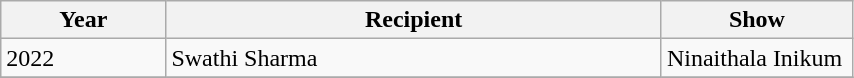<table class="wikitable" width="45%">
<tr>
<th style="width:10%;">Year</th>
<th style="width:30%;">Recipient</th>
<th style="width:10%;">Show</th>
</tr>
<tr>
<td>2022</td>
<td>Swathi Sharma</td>
<td>Ninaithala Inikum</td>
</tr>
<tr>
</tr>
</table>
